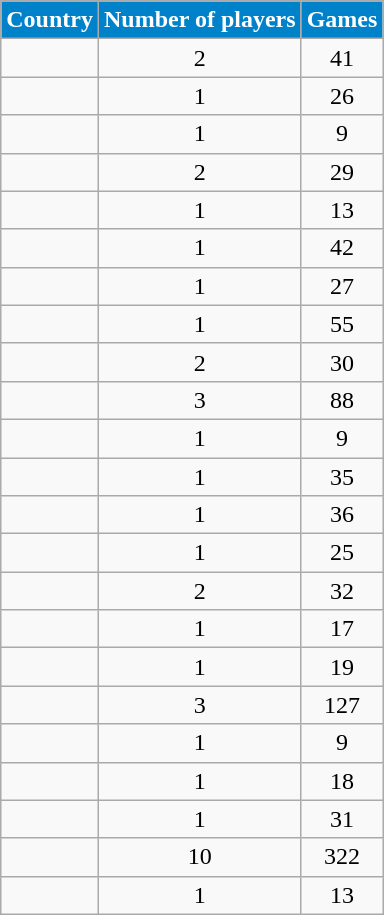<table class="wikitable sortable">
<tr>
<th style="background-color:#0082CA; color:#FFFFFF;" scope=col>Country</th>
<th style="background-color:#0082CA; color:#FFFFFF;" scope=col>Number of players</th>
<th style="background-color:#0082CA; color:#FFFFFF;" scope=col>Games</th>
</tr>
<tr>
<td></td>
<td align=center>2</td>
<td align=center>41</td>
</tr>
<tr>
<td></td>
<td align=center>1</td>
<td align=center>26</td>
</tr>
<tr>
<td></td>
<td align=center>1</td>
<td align=center>9</td>
</tr>
<tr>
<td></td>
<td align=center>2</td>
<td align=center>29</td>
</tr>
<tr>
<td></td>
<td align=center>1</td>
<td align=center>13</td>
</tr>
<tr>
<td></td>
<td align=center>1</td>
<td align=center>42</td>
</tr>
<tr>
<td></td>
<td align=center>1</td>
<td align=center>27</td>
</tr>
<tr>
<td></td>
<td align=center>1</td>
<td align=center>55</td>
</tr>
<tr>
<td></td>
<td align=center>2</td>
<td align=center>30</td>
</tr>
<tr>
<td></td>
<td align=center>3</td>
<td align=center>88</td>
</tr>
<tr>
<td></td>
<td align=center>1</td>
<td align=center>9</td>
</tr>
<tr>
<td></td>
<td align=center>1</td>
<td align=center>35</td>
</tr>
<tr>
<td></td>
<td align=center>1</td>
<td align=center>36</td>
</tr>
<tr>
<td></td>
<td align=center>1</td>
<td align=center>25</td>
</tr>
<tr>
<td></td>
<td align=center>2</td>
<td align=center>32</td>
</tr>
<tr>
<td></td>
<td align=center>1</td>
<td align=center>17</td>
</tr>
<tr>
<td></td>
<td align=center>1</td>
<td align=center>19</td>
</tr>
<tr>
<td></td>
<td align=center>3</td>
<td align=center>127</td>
</tr>
<tr>
<td></td>
<td align=center>1</td>
<td align=center>9</td>
</tr>
<tr>
<td></td>
<td align=center>1</td>
<td align=center>18</td>
</tr>
<tr>
<td></td>
<td align=center>1</td>
<td align=center>31</td>
</tr>
<tr>
<td></td>
<td align=center>10</td>
<td align=center>322</td>
</tr>
<tr>
<td></td>
<td align=center>1</td>
<td align=center>13</td>
</tr>
</table>
